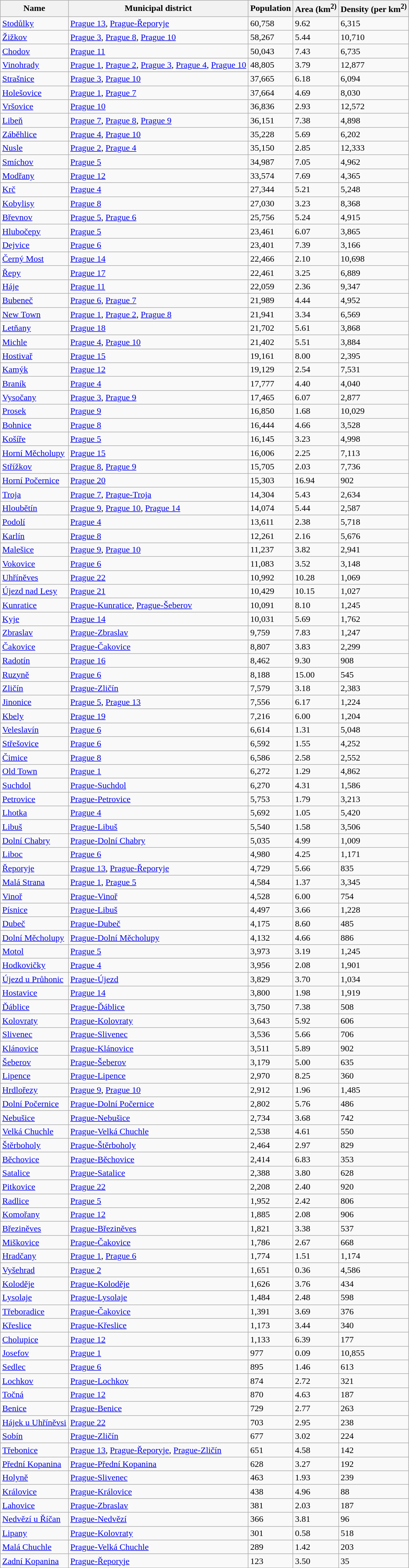<table class="wikitable sortable">
<tr>
<th>Name</th>
<th>Municipal district</th>
<th>Population</th>
<th>Area (km<sup>2)</sup></th>
<th>Density (per km<sup>2)</sup></th>
</tr>
<tr>
<td><a href='#'>Stodůlky</a></td>
<td><a href='#'>Prague 13</a>, <a href='#'>Prague-Řeporyje</a></td>
<td>60,758</td>
<td>9.62</td>
<td>6,315</td>
</tr>
<tr>
<td><a href='#'>Žižkov</a></td>
<td><a href='#'>Prague 3</a>, <a href='#'>Prague 8</a>, <a href='#'>Prague 10</a></td>
<td>58,267</td>
<td>5.44</td>
<td>10,710</td>
</tr>
<tr>
<td><a href='#'>Chodov</a></td>
<td><a href='#'>Prague 11</a></td>
<td>50,043</td>
<td>7.43</td>
<td>6,735</td>
</tr>
<tr>
<td><a href='#'>Vinohrady</a></td>
<td><a href='#'>Prague 1</a>, <a href='#'>Prague 2</a>, <a href='#'>Prague 3</a>, <a href='#'>Prague 4</a>, <a href='#'>Prague 10</a></td>
<td>48,805</td>
<td>3.79</td>
<td>12,877</td>
</tr>
<tr>
<td><a href='#'>Strašnice</a></td>
<td><a href='#'>Prague 3</a>, <a href='#'>Prague 10</a></td>
<td>37,665</td>
<td>6.18</td>
<td>6,094</td>
</tr>
<tr>
<td><a href='#'>Holešovice</a></td>
<td><a href='#'>Prague 1</a>, <a href='#'>Prague 7</a></td>
<td>37,664</td>
<td>4.69</td>
<td>8,030</td>
</tr>
<tr>
<td><a href='#'>Vršovice</a></td>
<td><a href='#'>Prague 10</a></td>
<td>36,836</td>
<td>2.93</td>
<td>12,572</td>
</tr>
<tr>
<td><a href='#'>Libeň</a></td>
<td><a href='#'>Prague 7</a>, <a href='#'>Prague 8</a>, <a href='#'>Prague 9</a></td>
<td>36,151</td>
<td>7.38</td>
<td>4,898</td>
</tr>
<tr>
<td><a href='#'>Záběhlice</a></td>
<td><a href='#'>Prague 4</a>, <a href='#'>Prague 10</a></td>
<td>35,228</td>
<td>5.69</td>
<td>6,202</td>
</tr>
<tr>
<td><a href='#'>Nusle</a></td>
<td><a href='#'>Prague 2</a>, <a href='#'>Prague 4</a></td>
<td>35,150</td>
<td>2.85</td>
<td>12,333</td>
</tr>
<tr>
<td><a href='#'>Smíchov</a></td>
<td><a href='#'>Prague 5</a></td>
<td>34,987</td>
<td>7.05</td>
<td>4,962</td>
</tr>
<tr>
<td><a href='#'>Modřany</a></td>
<td><a href='#'>Prague 12</a></td>
<td>33,574</td>
<td>7.69</td>
<td>4,365</td>
</tr>
<tr>
<td><a href='#'>Krč</a></td>
<td><a href='#'>Prague 4</a></td>
<td>27,344</td>
<td>5.21</td>
<td>5,248</td>
</tr>
<tr>
<td><a href='#'>Kobylisy</a></td>
<td><a href='#'>Prague 8</a></td>
<td>27,030</td>
<td>3.23</td>
<td>8,368</td>
</tr>
<tr>
<td><a href='#'>Břevnov</a></td>
<td><a href='#'>Prague 5</a>, <a href='#'>Prague 6</a></td>
<td>25,756</td>
<td>5.24</td>
<td>4,915</td>
</tr>
<tr>
<td><a href='#'>Hlubočepy</a></td>
<td><a href='#'>Prague 5</a></td>
<td>23,461</td>
<td>6.07</td>
<td>3,865</td>
</tr>
<tr>
<td><a href='#'>Dejvice</a></td>
<td><a href='#'>Prague 6</a></td>
<td>23,401</td>
<td>7.39</td>
<td>3,166</td>
</tr>
<tr>
<td><a href='#'>Černý Most</a></td>
<td><a href='#'>Prague 14</a></td>
<td>22,466</td>
<td>2.10</td>
<td>10,698</td>
</tr>
<tr>
<td><a href='#'>Řepy</a></td>
<td><a href='#'>Prague 17</a></td>
<td>22,461</td>
<td>3.25</td>
<td>6,889</td>
</tr>
<tr>
<td><a href='#'>Háje</a></td>
<td><a href='#'>Prague 11</a></td>
<td>22,059</td>
<td>2.36</td>
<td>9,347</td>
</tr>
<tr>
<td><a href='#'>Bubeneč</a></td>
<td><a href='#'>Prague 6</a>, <a href='#'>Prague 7</a></td>
<td>21,989</td>
<td>4.44</td>
<td>4,952</td>
</tr>
<tr>
<td><a href='#'>New Town</a></td>
<td><a href='#'>Prague 1</a>, <a href='#'>Prague 2</a>, <a href='#'>Prague 8</a></td>
<td>21,941</td>
<td>3.34</td>
<td>6,569</td>
</tr>
<tr>
<td><a href='#'>Letňany</a></td>
<td><a href='#'>Prague 18</a></td>
<td>21,702</td>
<td>5.61</td>
<td>3,868</td>
</tr>
<tr>
<td><a href='#'>Michle</a></td>
<td><a href='#'>Prague 4</a>, <a href='#'>Prague 10</a></td>
<td>21,402</td>
<td>5.51</td>
<td>3,884</td>
</tr>
<tr>
<td><a href='#'>Hostivař</a></td>
<td><a href='#'>Prague 15</a></td>
<td>19,161</td>
<td>8.00</td>
<td>2,395</td>
</tr>
<tr>
<td><a href='#'>Kamýk</a></td>
<td><a href='#'>Prague 12</a></td>
<td>19,129</td>
<td>2.54</td>
<td>7,531</td>
</tr>
<tr>
<td><a href='#'>Braník</a></td>
<td><a href='#'>Prague 4</a></td>
<td>17,777</td>
<td>4.40</td>
<td>4,040</td>
</tr>
<tr>
<td><a href='#'>Vysočany</a></td>
<td><a href='#'>Prague 3</a>, <a href='#'>Prague 9</a></td>
<td>17,465</td>
<td>6.07</td>
<td>2,877</td>
</tr>
<tr>
<td><a href='#'>Prosek</a></td>
<td><a href='#'>Prague 9</a></td>
<td>16,850</td>
<td>1.68</td>
<td>10,029</td>
</tr>
<tr>
<td><a href='#'>Bohnice</a></td>
<td><a href='#'>Prague 8</a></td>
<td>16,444</td>
<td>4.66</td>
<td>3,528</td>
</tr>
<tr>
<td><a href='#'>Košíře</a></td>
<td><a href='#'>Prague 5</a></td>
<td>16,145</td>
<td>3.23</td>
<td>4,998</td>
</tr>
<tr>
<td><a href='#'>Horní Měcholupy</a></td>
<td><a href='#'>Prague 15</a></td>
<td>16,006</td>
<td>2.25</td>
<td>7,113</td>
</tr>
<tr>
<td><a href='#'>Střížkov</a></td>
<td><a href='#'>Prague 8</a>, <a href='#'>Prague 9</a></td>
<td>15,705</td>
<td>2.03</td>
<td>7,736</td>
</tr>
<tr>
<td><a href='#'>Horní Počernice</a></td>
<td><a href='#'>Prague 20</a></td>
<td>15,303</td>
<td>16.94</td>
<td>902</td>
</tr>
<tr>
<td><a href='#'>Troja</a></td>
<td><a href='#'>Prague 7</a>, <a href='#'>Prague-Troja</a></td>
<td>14,304</td>
<td>5.43</td>
<td>2,634</td>
</tr>
<tr>
<td><a href='#'>Hloubětín</a></td>
<td><a href='#'>Prague 9</a>, <a href='#'>Prague 10</a>, <a href='#'>Prague 14</a></td>
<td>14,074</td>
<td>5.44</td>
<td>2,587</td>
</tr>
<tr>
<td><a href='#'>Podolí</a></td>
<td><a href='#'>Prague 4</a></td>
<td>13,611</td>
<td>2.38</td>
<td>5,718</td>
</tr>
<tr>
<td><a href='#'>Karlín</a></td>
<td><a href='#'>Prague 8</a></td>
<td>12,261</td>
<td>2.16</td>
<td>5,676</td>
</tr>
<tr>
<td><a href='#'>Malešice</a></td>
<td><a href='#'>Prague 9</a>, <a href='#'>Prague 10</a></td>
<td>11,237</td>
<td>3.82</td>
<td>2,941</td>
</tr>
<tr>
<td><a href='#'>Vokovice</a></td>
<td><a href='#'>Prague 6</a></td>
<td>11,083</td>
<td>3.52</td>
<td>3,148</td>
</tr>
<tr>
<td><a href='#'>Uhříněves</a></td>
<td><a href='#'>Prague 22</a></td>
<td>10,992</td>
<td>10.28</td>
<td>1,069</td>
</tr>
<tr>
<td><a href='#'>Újezd nad Lesy</a></td>
<td><a href='#'>Prague 21</a></td>
<td>10,429</td>
<td>10.15</td>
<td>1,027</td>
</tr>
<tr>
<td><a href='#'>Kunratice</a></td>
<td><a href='#'>Prague-Kunratice</a>, <a href='#'>Prague-Šeberov</a></td>
<td>10,091</td>
<td>8.10</td>
<td>1,245</td>
</tr>
<tr>
<td><a href='#'>Kyje</a></td>
<td><a href='#'>Prague 14</a></td>
<td>10,031</td>
<td>5.69</td>
<td>1,762</td>
</tr>
<tr>
<td><a href='#'>Zbraslav</a></td>
<td><a href='#'>Prague-Zbraslav</a></td>
<td>9,759</td>
<td>7.83</td>
<td>1,247</td>
</tr>
<tr>
<td><a href='#'>Čakovice</a></td>
<td><a href='#'>Prague-Čakovice</a></td>
<td>8,807</td>
<td>3.83</td>
<td>2,299</td>
</tr>
<tr>
<td><a href='#'>Radotín</a></td>
<td><a href='#'>Prague 16</a></td>
<td>8,462</td>
<td>9.30</td>
<td>908</td>
</tr>
<tr>
<td><a href='#'>Ruzyně</a></td>
<td><a href='#'>Prague 6</a></td>
<td>8,188</td>
<td>15.00</td>
<td>545</td>
</tr>
<tr>
<td><a href='#'>Zličín</a></td>
<td><a href='#'>Prague-Zličín</a></td>
<td>7,579</td>
<td>3.18</td>
<td>2,383</td>
</tr>
<tr>
<td><a href='#'>Jinonice</a></td>
<td><a href='#'>Prague 5</a>, <a href='#'>Prague 13</a></td>
<td>7,556</td>
<td>6.17</td>
<td>1,224</td>
</tr>
<tr>
<td><a href='#'>Kbely</a></td>
<td><a href='#'>Prague 19</a></td>
<td>7,216</td>
<td>6.00</td>
<td>1,204</td>
</tr>
<tr>
<td><a href='#'>Veleslavín</a></td>
<td><a href='#'>Prague 6</a></td>
<td>6,614</td>
<td>1.31</td>
<td>5,048</td>
</tr>
<tr>
<td><a href='#'>Střešovice</a></td>
<td><a href='#'>Prague 6</a></td>
<td>6,592</td>
<td>1.55</td>
<td>4,252</td>
</tr>
<tr>
<td><a href='#'>Čimice</a></td>
<td><a href='#'>Prague 8</a></td>
<td>6,586</td>
<td>2.58</td>
<td>2,552</td>
</tr>
<tr>
<td><a href='#'>Old Town</a></td>
<td><a href='#'>Prague 1</a></td>
<td>6,272</td>
<td>1.29</td>
<td>4,862</td>
</tr>
<tr>
<td><a href='#'>Suchdol</a></td>
<td><a href='#'>Prague-Suchdol</a></td>
<td>6,270</td>
<td>4.31</td>
<td>1,586</td>
</tr>
<tr>
<td><a href='#'>Petrovice</a></td>
<td><a href='#'>Prague-Petrovice</a></td>
<td>5,753</td>
<td>1.79</td>
<td>3,213</td>
</tr>
<tr>
<td><a href='#'>Lhotka</a></td>
<td><a href='#'>Prague 4</a></td>
<td>5,692</td>
<td>1.05</td>
<td>5,420</td>
</tr>
<tr>
<td><a href='#'>Libuš</a></td>
<td><a href='#'>Prague-Libuš</a></td>
<td>5,540</td>
<td>1.58</td>
<td>3,506</td>
</tr>
<tr>
<td><a href='#'>Dolní Chabry</a></td>
<td><a href='#'>Prague-Dolní Chabry</a></td>
<td>5,035</td>
<td>4.99</td>
<td>1,009</td>
</tr>
<tr>
<td><a href='#'>Liboc</a></td>
<td><a href='#'>Prague 6</a></td>
<td>4,980</td>
<td>4.25</td>
<td>1,171</td>
</tr>
<tr>
<td><a href='#'>Řeporyje</a></td>
<td><a href='#'>Prague 13</a>, <a href='#'>Prague-Řeporyje</a></td>
<td>4,729</td>
<td>5.66</td>
<td>835</td>
</tr>
<tr>
<td><a href='#'>Malá Strana</a></td>
<td><a href='#'>Prague 1</a>, <a href='#'>Prague 5</a></td>
<td>4,584</td>
<td>1.37</td>
<td>3,345</td>
</tr>
<tr>
<td><a href='#'>Vinoř</a></td>
<td><a href='#'>Prague-Vinoř</a></td>
<td>4,528</td>
<td>6.00</td>
<td>754</td>
</tr>
<tr>
<td><a href='#'>Písnice</a></td>
<td><a href='#'>Prague-Libuš</a></td>
<td>4,497</td>
<td>3.66</td>
<td>1,228</td>
</tr>
<tr>
<td><a href='#'>Dubeč</a></td>
<td><a href='#'>Prague-Dubeč</a></td>
<td>4,175</td>
<td>8.60</td>
<td>485</td>
</tr>
<tr>
<td><a href='#'>Dolní Měcholupy</a></td>
<td><a href='#'>Prague-Dolní Měcholupy</a></td>
<td>4,132</td>
<td>4.66</td>
<td>886</td>
</tr>
<tr>
<td><a href='#'>Motol</a></td>
<td><a href='#'>Prague 5</a></td>
<td>3,973</td>
<td>3.19</td>
<td>1,245</td>
</tr>
<tr>
<td><a href='#'>Hodkovičky</a></td>
<td><a href='#'>Prague 4</a></td>
<td>3,956</td>
<td>2.08</td>
<td>1,901</td>
</tr>
<tr>
<td><a href='#'>Újezd u Průhonic</a></td>
<td><a href='#'>Prague-Újezd</a></td>
<td>3,829</td>
<td>3.70</td>
<td>1,034</td>
</tr>
<tr>
<td><a href='#'>Hostavice</a></td>
<td><a href='#'>Prague 14</a></td>
<td>3,800</td>
<td>1.98</td>
<td>1,919</td>
</tr>
<tr>
<td><a href='#'>Ďáblice</a></td>
<td><a href='#'>Prague-Ďáblice</a></td>
<td>3,750</td>
<td>7.38</td>
<td>508</td>
</tr>
<tr>
<td><a href='#'>Kolovraty</a></td>
<td><a href='#'>Prague-Kolovraty</a></td>
<td>3,643</td>
<td>5.92</td>
<td>606</td>
</tr>
<tr>
<td><a href='#'>Slivenec</a></td>
<td><a href='#'>Prague-Slivenec</a></td>
<td>3,536</td>
<td>5.66</td>
<td>706</td>
</tr>
<tr>
<td><a href='#'>Klánovice</a></td>
<td><a href='#'>Prague-Klánovice</a></td>
<td>3,511</td>
<td>5.89</td>
<td>902</td>
</tr>
<tr>
<td><a href='#'>Šeberov</a></td>
<td><a href='#'>Prague-Šeberov</a></td>
<td>3,179</td>
<td>5.00</td>
<td>635</td>
</tr>
<tr>
<td><a href='#'>Lipence</a></td>
<td><a href='#'>Prague-Lipence</a></td>
<td>2,970</td>
<td>8.25</td>
<td>360</td>
</tr>
<tr>
<td><a href='#'>Hrdlořezy</a></td>
<td><a href='#'>Prague 9</a>, <a href='#'>Prague 10</a></td>
<td>2,912</td>
<td>1.96</td>
<td>1,485</td>
</tr>
<tr>
<td><a href='#'>Dolní Počernice</a></td>
<td><a href='#'>Prague-Dolní Počernice</a></td>
<td>2,802</td>
<td>5.76</td>
<td>486</td>
</tr>
<tr>
<td><a href='#'>Nebušice</a></td>
<td><a href='#'>Prague-Nebušice</a></td>
<td>2,734</td>
<td>3.68</td>
<td>742</td>
</tr>
<tr>
<td><a href='#'>Velká Chuchle</a></td>
<td><a href='#'>Prague-Velká Chuchle</a></td>
<td>2,538</td>
<td>4.61</td>
<td>550</td>
</tr>
<tr>
<td><a href='#'>Štěrboholy</a></td>
<td><a href='#'>Prague-Štěrboholy</a></td>
<td>2,464</td>
<td>2.97</td>
<td>829</td>
</tr>
<tr>
<td><a href='#'>Běchovice</a></td>
<td><a href='#'>Prague-Běchovice</a></td>
<td>2,414</td>
<td>6.83</td>
<td>353</td>
</tr>
<tr>
<td><a href='#'>Satalice</a></td>
<td><a href='#'>Prague-Satalice</a></td>
<td>2,388</td>
<td>3.80</td>
<td>628</td>
</tr>
<tr>
<td><a href='#'>Pitkovice</a></td>
<td><a href='#'>Prague 22</a></td>
<td>2,208</td>
<td>2.40</td>
<td>920</td>
</tr>
<tr>
<td><a href='#'>Radlice</a></td>
<td><a href='#'>Prague 5</a></td>
<td>1,952</td>
<td>2.42</td>
<td>806</td>
</tr>
<tr>
<td><a href='#'>Komořany</a></td>
<td><a href='#'>Prague 12</a></td>
<td>1,885</td>
<td>2.08</td>
<td>906</td>
</tr>
<tr>
<td><a href='#'>Březiněves</a></td>
<td><a href='#'>Prague-Březiněves</a></td>
<td>1,821</td>
<td>3.38</td>
<td>537</td>
</tr>
<tr>
<td><a href='#'>Miškovice</a></td>
<td><a href='#'>Prague-Čakovice</a></td>
<td>1,786</td>
<td>2.67</td>
<td>668</td>
</tr>
<tr>
<td><a href='#'>Hradčany</a></td>
<td><a href='#'>Prague 1</a>, <a href='#'>Prague 6</a></td>
<td>1,774</td>
<td>1.51</td>
<td>1,174</td>
</tr>
<tr>
<td><a href='#'>Vyšehrad</a></td>
<td><a href='#'>Prague 2</a></td>
<td>1,651</td>
<td>0.36</td>
<td>4,586</td>
</tr>
<tr>
<td><a href='#'>Koloděje</a></td>
<td><a href='#'>Prague-Koloděje</a></td>
<td>1,626</td>
<td>3.76</td>
<td>434</td>
</tr>
<tr>
<td><a href='#'>Lysolaje</a></td>
<td><a href='#'>Prague-Lysolaje</a></td>
<td>1,484</td>
<td>2.48</td>
<td>598</td>
</tr>
<tr>
<td><a href='#'>Třeboradice</a></td>
<td><a href='#'>Prague-Čakovice</a></td>
<td>1,391</td>
<td>3.69</td>
<td>376</td>
</tr>
<tr>
<td><a href='#'>Křeslice</a></td>
<td><a href='#'>Prague-Křeslice</a></td>
<td>1,173</td>
<td>3.44</td>
<td>340</td>
</tr>
<tr>
<td><a href='#'>Cholupice</a></td>
<td><a href='#'>Prague 12</a></td>
<td>1,133</td>
<td>6.39</td>
<td>177</td>
</tr>
<tr>
<td><a href='#'>Josefov</a></td>
<td><a href='#'>Prague 1</a></td>
<td>977</td>
<td>0.09</td>
<td>10,855</td>
</tr>
<tr>
<td><a href='#'>Sedlec</a></td>
<td><a href='#'>Prague 6</a></td>
<td>895</td>
<td>1.46</td>
<td>613</td>
</tr>
<tr>
<td><a href='#'>Lochkov</a></td>
<td><a href='#'>Prague-Lochkov</a></td>
<td>874</td>
<td>2.72</td>
<td>321</td>
</tr>
<tr>
<td><a href='#'>Točná</a></td>
<td><a href='#'>Prague 12</a></td>
<td>870</td>
<td>4.63</td>
<td>187</td>
</tr>
<tr>
<td><a href='#'>Benice</a></td>
<td><a href='#'>Prague-Benice</a></td>
<td>729</td>
<td>2.77</td>
<td>263</td>
</tr>
<tr>
<td><a href='#'>Hájek u Uhříněvsi</a></td>
<td><a href='#'>Prague 22</a></td>
<td>703</td>
<td>2.95</td>
<td>238</td>
</tr>
<tr>
<td><a href='#'>Sobín</a></td>
<td><a href='#'>Prague-Zličín</a></td>
<td>677</td>
<td>3.02</td>
<td>224</td>
</tr>
<tr>
<td><a href='#'>Třebonice</a></td>
<td><a href='#'>Prague 13</a>, <a href='#'>Prague-Řeporyje</a>, <a href='#'>Prague-Zličín</a></td>
<td>651</td>
<td>4.58</td>
<td>142</td>
</tr>
<tr>
<td><a href='#'>Přední Kopanina</a></td>
<td><a href='#'>Prague-Přední Kopanina</a></td>
<td>628</td>
<td>3.27</td>
<td>192</td>
</tr>
<tr>
<td><a href='#'>Holyně</a></td>
<td><a href='#'>Prague-Slivenec</a></td>
<td>463</td>
<td>1.93</td>
<td>239</td>
</tr>
<tr>
<td><a href='#'>Královice</a></td>
<td><a href='#'>Prague-Královice</a></td>
<td>438</td>
<td>4.96</td>
<td>88</td>
</tr>
<tr>
<td><a href='#'>Lahovice</a></td>
<td><a href='#'>Prague-Zbraslav</a></td>
<td>381</td>
<td>2.03</td>
<td>187</td>
</tr>
<tr>
<td><a href='#'>Nedvězí u Říčan</a></td>
<td><a href='#'>Prague-Nedvězí</a></td>
<td>366</td>
<td>3.81</td>
<td>96</td>
</tr>
<tr>
<td><a href='#'>Lipany</a></td>
<td><a href='#'>Prague-Kolovraty</a></td>
<td>301</td>
<td>0.58</td>
<td>518</td>
</tr>
<tr>
<td><a href='#'>Malá Chuchle</a></td>
<td><a href='#'>Prague-Velká Chuchle</a></td>
<td>289</td>
<td>1.42</td>
<td>203</td>
</tr>
<tr>
<td><a href='#'>Zadní Kopanina</a></td>
<td><a href='#'>Prague-Řeporyje</a></td>
<td>123</td>
<td>3.50</td>
<td>35</td>
</tr>
</table>
